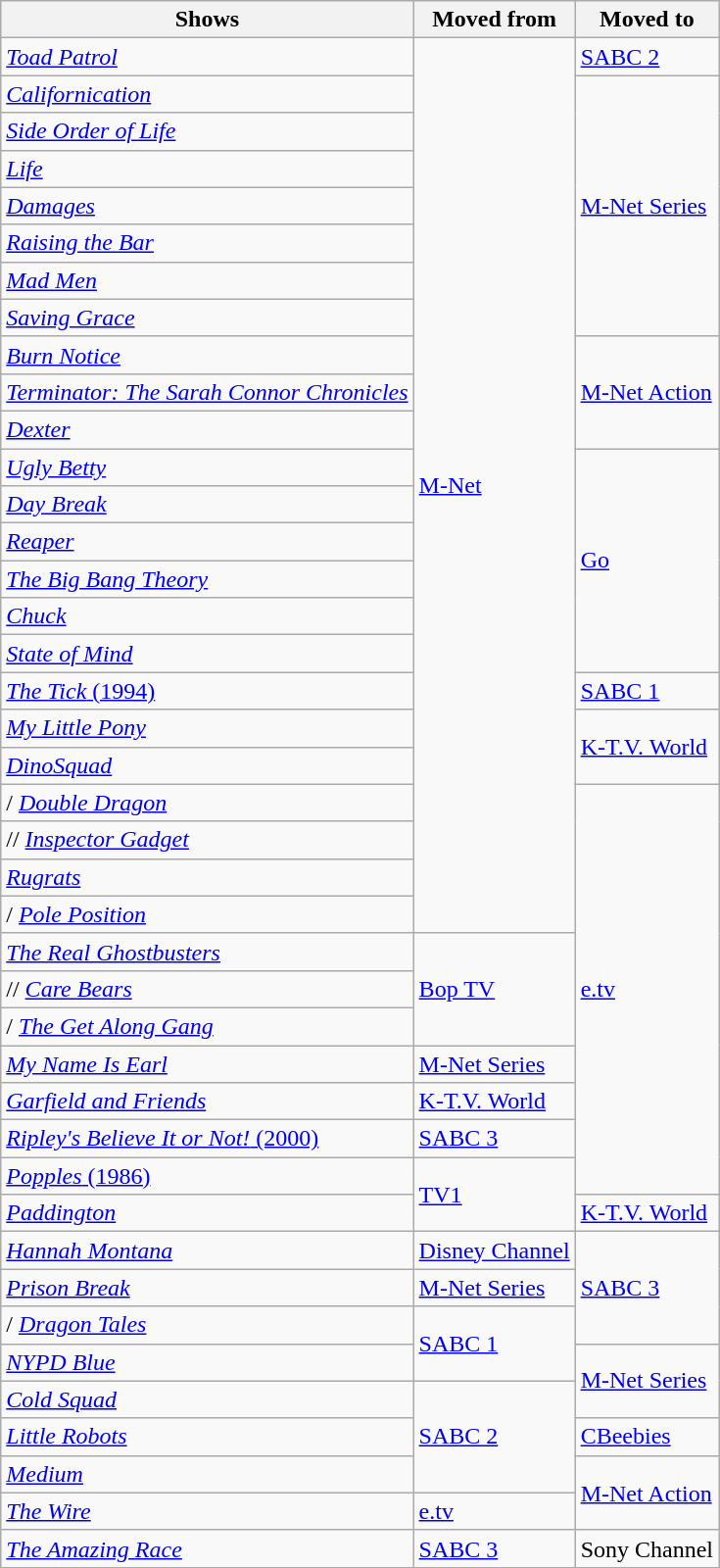<table class="wikitable">
<tr>
<th>Shows</th>
<th>Moved from</th>
<th>Moved to</th>
</tr>
<tr>
<td> <em><a href='#'>Toad Patrol</a></em></td>
<td rowspan="24"><a href='#'>M-Net</a></td>
<td><a href='#'>SABC 2</a></td>
</tr>
<tr>
<td> <em><a href='#'>Californication</a></em></td>
<td rowspan="7"><a href='#'>M-Net Series</a></td>
</tr>
<tr>
<td> <em><a href='#'>Side Order of Life</a></em></td>
</tr>
<tr>
<td> <em><a href='#'>Life</a></em></td>
</tr>
<tr>
<td> <em><a href='#'>Damages</a></em></td>
</tr>
<tr>
<td> <em><a href='#'>Raising the Bar</a></em></td>
</tr>
<tr>
<td> <em><a href='#'>Mad Men</a></em></td>
</tr>
<tr>
<td> <em><a href='#'>Saving Grace</a></em></td>
</tr>
<tr>
<td> <em><a href='#'>Burn Notice</a></em></td>
<td rowspan="3"><a href='#'>M-Net Action</a></td>
</tr>
<tr>
<td> <em><a href='#'>Terminator: The Sarah Connor Chronicles</a></em></td>
</tr>
<tr>
<td> <em><a href='#'>Dexter</a></em></td>
</tr>
<tr>
<td> <em><a href='#'>Ugly Betty</a></em></td>
<td rowspan="6"><a href='#'>Go</a></td>
</tr>
<tr>
<td> <em><a href='#'>Day Break</a></em></td>
</tr>
<tr>
<td> <em><a href='#'>Reaper</a></em></td>
</tr>
<tr>
<td> <em><a href='#'>The Big Bang Theory</a></em></td>
</tr>
<tr>
<td> <em><a href='#'>Chuck</a></em></td>
</tr>
<tr>
<td> <em><a href='#'>State of Mind</a></em></td>
</tr>
<tr>
<td> <a href='#'><em>The Tick</em> (1994)</a></td>
<td><a href='#'>SABC 1</a></td>
</tr>
<tr>
<td> <em><a href='#'>My Little Pony</a></em></td>
<td rowspan="2"><a href='#'>K-T.V. World</a></td>
</tr>
<tr>
<td> <em><a href='#'>DinoSquad</a></em></td>
</tr>
<tr>
<td>/ <em><a href='#'>Double Dragon</a></em></td>
<td rowspan="11"><a href='#'>e.tv</a></td>
</tr>
<tr>
<td>// <em><a href='#'>Inspector Gadget</a></em></td>
</tr>
<tr>
<td> <em><a href='#'>Rugrats</a></em></td>
</tr>
<tr>
<td>/ <em><a href='#'>Pole Position</a></em></td>
</tr>
<tr>
<td> <em><a href='#'>The Real Ghostbusters</a></em></td>
<td rowspan="3"><a href='#'>Bop TV</a></td>
</tr>
<tr>
<td>// <em><a href='#'>Care Bears</a></em></td>
</tr>
<tr>
<td>/ <em><a href='#'>The Get Along Gang</a></em></td>
</tr>
<tr>
<td> <em><a href='#'>My Name Is Earl</a></em></td>
<td><a href='#'>M-Net Series</a></td>
</tr>
<tr>
<td> <em><a href='#'>Garfield and Friends</a></em></td>
<td><a href='#'>K-T.V. World</a></td>
</tr>
<tr>
<td> <a href='#'><em>Ripley's Believe It or Not!</em> (2000)</a></td>
<td><a href='#'>SABC 3</a></td>
</tr>
<tr>
<td> <a href='#'><em>Popples</em> (1986)</a></td>
<td rowspan="2"><a href='#'>TV1</a></td>
</tr>
<tr>
<td> <em><a href='#'>Paddington</a></em></td>
<td><a href='#'>K-T.V. World</a></td>
</tr>
<tr>
<td> <em><a href='#'>Hannah Montana</a></em></td>
<td><a href='#'>Disney Channel</a></td>
<td rowspan="3"><a href='#'>SABC 3</a></td>
</tr>
<tr>
<td> <em><a href='#'>Prison Break</a></em></td>
<td><a href='#'>M-Net Series</a></td>
</tr>
<tr>
<td>/ <em><a href='#'>Dragon Tales</a></em></td>
<td rowspan="2"><a href='#'>SABC 1</a></td>
</tr>
<tr>
<td> <em><a href='#'>NYPD Blue</a></em></td>
<td rowspan="2"><a href='#'>M-Net Series</a></td>
</tr>
<tr>
<td> <em><a href='#'>Cold Squad</a></em></td>
<td rowspan="3"><a href='#'>SABC 2</a></td>
</tr>
<tr>
<td> <em><a href='#'>Little Robots</a></em></td>
<td><a href='#'>CBeebies</a></td>
</tr>
<tr>
<td> <em><a href='#'>Medium</a></em></td>
<td rowspan="2"><a href='#'>M-Net Action</a></td>
</tr>
<tr>
<td> <em><a href='#'>The Wire</a></em></td>
<td><a href='#'>e.tv</a></td>
</tr>
<tr>
<td> <em><a href='#'>The Amazing Race</a></em></td>
<td><a href='#'>SABC 3</a></td>
<td>Sony Channel</td>
</tr>
</table>
